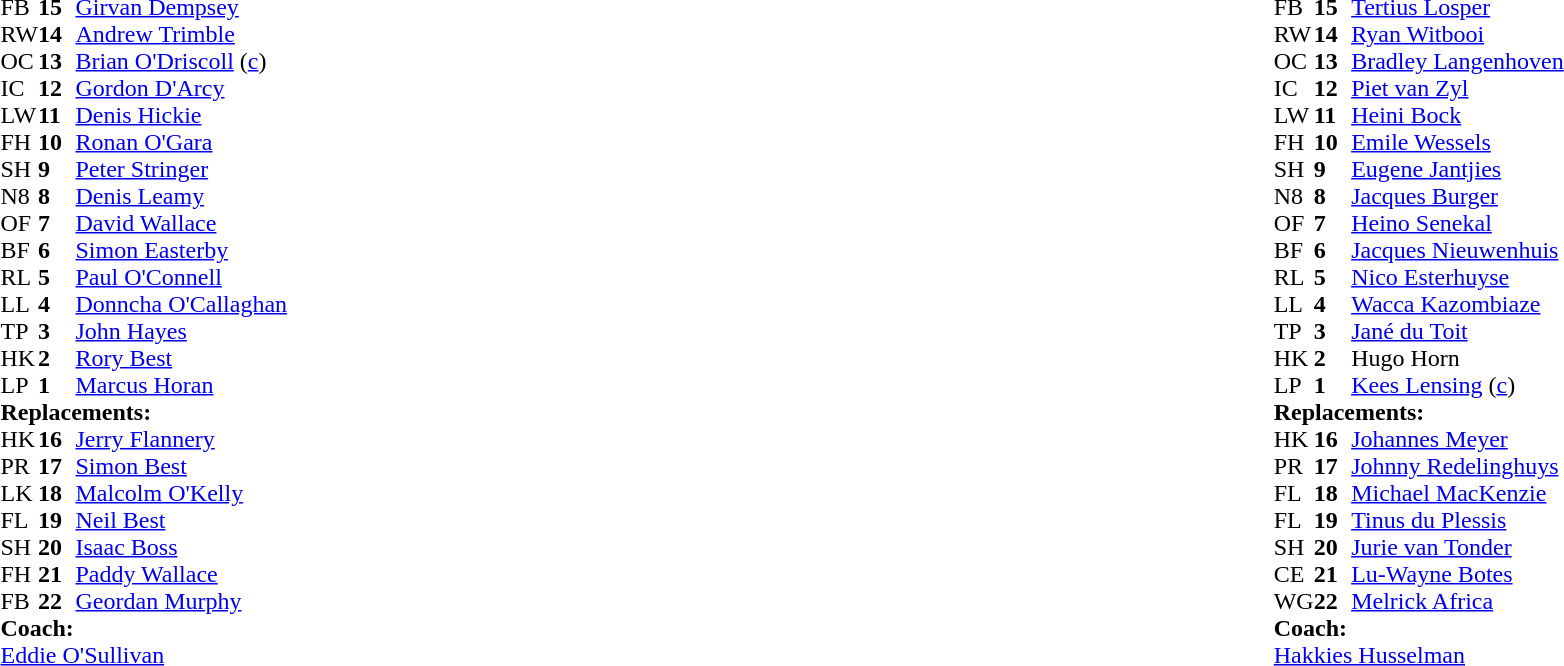<table width="100%">
<tr>
<td style="vertical-align:top" width="50%"><br><table cellspacing="0" cellpadding="0">
<tr>
<th width="25"></th>
<th width="25"></th>
</tr>
<tr>
<td>FB</td>
<td><strong>15</strong></td>
<td><a href='#'>Girvan Dempsey</a></td>
</tr>
<tr>
<td>RW</td>
<td><strong>14</strong></td>
<td><a href='#'>Andrew Trimble</a></td>
</tr>
<tr>
<td>OC</td>
<td><strong>13</strong></td>
<td><a href='#'>Brian O'Driscoll</a> (<a href='#'>c</a>)</td>
<td></td>
<td></td>
</tr>
<tr>
<td>IC</td>
<td><strong>12</strong></td>
<td><a href='#'>Gordon D'Arcy</a></td>
</tr>
<tr>
<td>LW</td>
<td><strong>11</strong></td>
<td><a href='#'>Denis Hickie</a></td>
</tr>
<tr>
<td>FH</td>
<td><strong>10</strong></td>
<td><a href='#'>Ronan O'Gara</a></td>
<td></td>
<td></td>
</tr>
<tr>
<td>SH</td>
<td><strong>9</strong></td>
<td><a href='#'>Peter Stringer</a></td>
</tr>
<tr>
<td>N8</td>
<td><strong>8</strong></td>
<td><a href='#'>Denis Leamy</a></td>
</tr>
<tr>
<td>OF</td>
<td><strong>7</strong></td>
<td><a href='#'>David Wallace</a></td>
<td></td>
<td></td>
</tr>
<tr>
<td>BF</td>
<td><strong>6</strong></td>
<td><a href='#'>Simon Easterby</a></td>
</tr>
<tr>
<td>RL</td>
<td><strong>5</strong></td>
<td><a href='#'>Paul O'Connell</a></td>
</tr>
<tr>
<td>LL</td>
<td><strong>4</strong></td>
<td><a href='#'>Donncha O'Callaghan</a></td>
</tr>
<tr>
<td>TP</td>
<td><strong>3</strong></td>
<td><a href='#'>John Hayes</a></td>
</tr>
<tr>
<td>HK</td>
<td><strong>2</strong></td>
<td><a href='#'>Rory Best</a></td>
<td></td>
<td></td>
</tr>
<tr>
<td>LP</td>
<td><strong>1</strong></td>
<td><a href='#'>Marcus Horan</a></td>
<td></td>
<td></td>
</tr>
<tr>
<td colspan=3><strong>Replacements:</strong></td>
</tr>
<tr>
<td>HK</td>
<td><strong>16</strong></td>
<td><a href='#'>Jerry Flannery</a></td>
<td></td>
<td></td>
</tr>
<tr>
<td>PR</td>
<td><strong>17</strong></td>
<td><a href='#'>Simon Best</a></td>
<td></td>
<td></td>
</tr>
<tr>
<td>LK</td>
<td><strong>18</strong></td>
<td><a href='#'>Malcolm O'Kelly</a></td>
</tr>
<tr>
<td>FL</td>
<td><strong>19</strong></td>
<td><a href='#'>Neil Best</a></td>
<td></td>
<td></td>
</tr>
<tr>
<td>SH</td>
<td><strong>20</strong></td>
<td><a href='#'>Isaac Boss</a></td>
</tr>
<tr>
<td>FH</td>
<td><strong>21</strong></td>
<td><a href='#'>Paddy Wallace</a></td>
<td></td>
<td></td>
</tr>
<tr>
<td>FB</td>
<td><strong>22</strong></td>
<td><a href='#'>Geordan Murphy</a></td>
<td></td>
<td></td>
</tr>
<tr>
<td colspan=3><strong>Coach:</strong></td>
</tr>
<tr>
<td colspan="4"><a href='#'>Eddie O'Sullivan</a></td>
</tr>
</table>
</td>
<td style="vertical-align:top"></td>
<td style="vertical-align:top" width="50%"><br><table cellspacing="0" cellpadding="0" align="center">
<tr>
<th width="25"></th>
<th width="25"></th>
</tr>
<tr>
<td>FB</td>
<td><strong>15</strong></td>
<td><a href='#'>Tertius Losper</a></td>
</tr>
<tr>
<td>RW</td>
<td><strong>14</strong></td>
<td><a href='#'>Ryan Witbooi</a></td>
<td></td>
<td></td>
</tr>
<tr>
<td>OC</td>
<td><strong>13</strong></td>
<td><a href='#'>Bradley Langenhoven</a></td>
</tr>
<tr>
<td>IC</td>
<td><strong>12</strong></td>
<td><a href='#'>Piet van Zyl</a></td>
</tr>
<tr>
<td>LW</td>
<td><strong>11</strong></td>
<td><a href='#'>Heini Bock</a></td>
</tr>
<tr>
<td>FH</td>
<td><strong>10</strong></td>
<td><a href='#'>Emile Wessels</a></td>
</tr>
<tr>
<td>SH</td>
<td><strong>9</strong></td>
<td><a href='#'>Eugene Jantjies</a></td>
<td></td>
<td></td>
</tr>
<tr>
<td>N8</td>
<td><strong>8</strong></td>
<td><a href='#'>Jacques Burger</a></td>
<td></td>
<td colspan="2"></td>
</tr>
<tr>
<td>OF</td>
<td><strong>7</strong></td>
<td><a href='#'>Heino Senekal</a></td>
<td></td>
<td></td>
</tr>
<tr>
<td>BF</td>
<td><strong>6</strong></td>
<td><a href='#'>Jacques Nieuwenhuis</a></td>
</tr>
<tr>
<td>RL</td>
<td><strong>5</strong></td>
<td><a href='#'>Nico Esterhuyse</a></td>
</tr>
<tr>
<td>LL</td>
<td><strong>4</strong></td>
<td><a href='#'>Wacca Kazombiaze</a></td>
</tr>
<tr>
<td>TP</td>
<td><strong>3</strong></td>
<td><a href='#'>Jané du Toit</a></td>
</tr>
<tr>
<td>HK</td>
<td><strong>2</strong></td>
<td>Hugo Horn</td>
<td></td>
<td></td>
</tr>
<tr>
<td>LP</td>
<td><strong>1</strong></td>
<td><a href='#'>Kees Lensing</a> (<a href='#'>c</a>)</td>
<td></td>
<td></td>
<td></td>
</tr>
<tr>
<td colspan=3><strong>Replacements:</strong></td>
</tr>
<tr>
<td>HK</td>
<td><strong>16</strong></td>
<td><a href='#'>Johannes Meyer</a></td>
<td></td>
<td></td>
</tr>
<tr>
<td>PR</td>
<td><strong>17</strong></td>
<td><a href='#'>Johnny Redelinghuys</a></td>
<td></td>
<td></td>
<td></td>
</tr>
<tr>
<td>FL</td>
<td><strong>18</strong></td>
<td><a href='#'>Michael MacKenzie</a></td>
<td></td>
<td></td>
</tr>
<tr>
<td>FL</td>
<td><strong>19</strong></td>
<td><a href='#'>Tinus du Plessis</a></td>
<td></td>
<td></td>
<td></td>
</tr>
<tr>
<td>SH</td>
<td><strong>20</strong></td>
<td><a href='#'>Jurie van Tonder</a></td>
<td></td>
<td></td>
</tr>
<tr>
<td>CE</td>
<td><strong>21</strong></td>
<td><a href='#'>Lu-Wayne Botes</a></td>
</tr>
<tr>
<td>WG</td>
<td><strong>22</strong></td>
<td><a href='#'>Melrick Africa</a></td>
<td></td>
<td></td>
</tr>
<tr>
<td colspan=3><strong>Coach:</strong></td>
</tr>
<tr>
<td colspan="4"><a href='#'>Hakkies Husselman</a></td>
</tr>
</table>
</td>
</tr>
</table>
